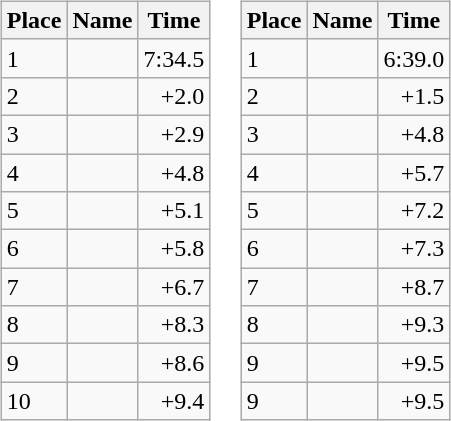<table border="0">
<tr>
<td valign="top"><br><table class="wikitable">
<tr>
<th>Place</th>
<th>Name</th>
<th>Time</th>
</tr>
<tr>
<td>1</td>
<td></td>
<td align="right">7:34.5</td>
</tr>
<tr>
<td>2</td>
<td></td>
<td align="right">+2.0</td>
</tr>
<tr>
<td>3</td>
<td></td>
<td align="right">+2.9</td>
</tr>
<tr>
<td>4</td>
<td></td>
<td align="right">+4.8</td>
</tr>
<tr>
<td>5</td>
<td></td>
<td align="right">+5.1</td>
</tr>
<tr>
<td>6</td>
<td></td>
<td align="right">+5.8</td>
</tr>
<tr>
<td>7</td>
<td></td>
<td align="right">+6.7</td>
</tr>
<tr>
<td>8</td>
<td></td>
<td align="right">+8.3</td>
</tr>
<tr>
<td>9</td>
<td></td>
<td align="right">+8.6</td>
</tr>
<tr>
<td>10</td>
<td></td>
<td align="right">+9.4</td>
</tr>
</table>
</td>
<td valign="top"><br><table class="wikitable">
<tr>
<th>Place</th>
<th>Name</th>
<th>Time</th>
</tr>
<tr>
<td>1</td>
<td></td>
<td align="right">6:39.0</td>
</tr>
<tr>
<td>2</td>
<td></td>
<td align="right">+1.5</td>
</tr>
<tr>
<td>3</td>
<td></td>
<td align="right">+4.8</td>
</tr>
<tr>
<td>4</td>
<td></td>
<td align="right">+5.7</td>
</tr>
<tr>
<td>5</td>
<td></td>
<td align="right">+7.2</td>
</tr>
<tr>
<td>6</td>
<td></td>
<td align="right">+7.3</td>
</tr>
<tr>
<td>7</td>
<td></td>
<td align="right">+8.7</td>
</tr>
<tr>
<td>8</td>
<td></td>
<td align="right">+9.3</td>
</tr>
<tr>
<td>9</td>
<td></td>
<td align="right">+9.5</td>
</tr>
<tr>
<td>9</td>
<td></td>
<td align="right">+9.5</td>
</tr>
</table>
</td>
</tr>
</table>
